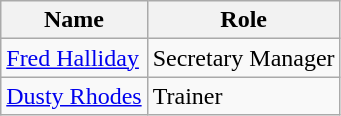<table class="wikitable">
<tr>
<th>Name</th>
<th>Role</th>
</tr>
<tr>
<td> <a href='#'>Fred Halliday</a></td>
<td>Secretary Manager</td>
</tr>
<tr>
<td> <a href='#'>Dusty Rhodes</a></td>
<td>Trainer</td>
</tr>
</table>
